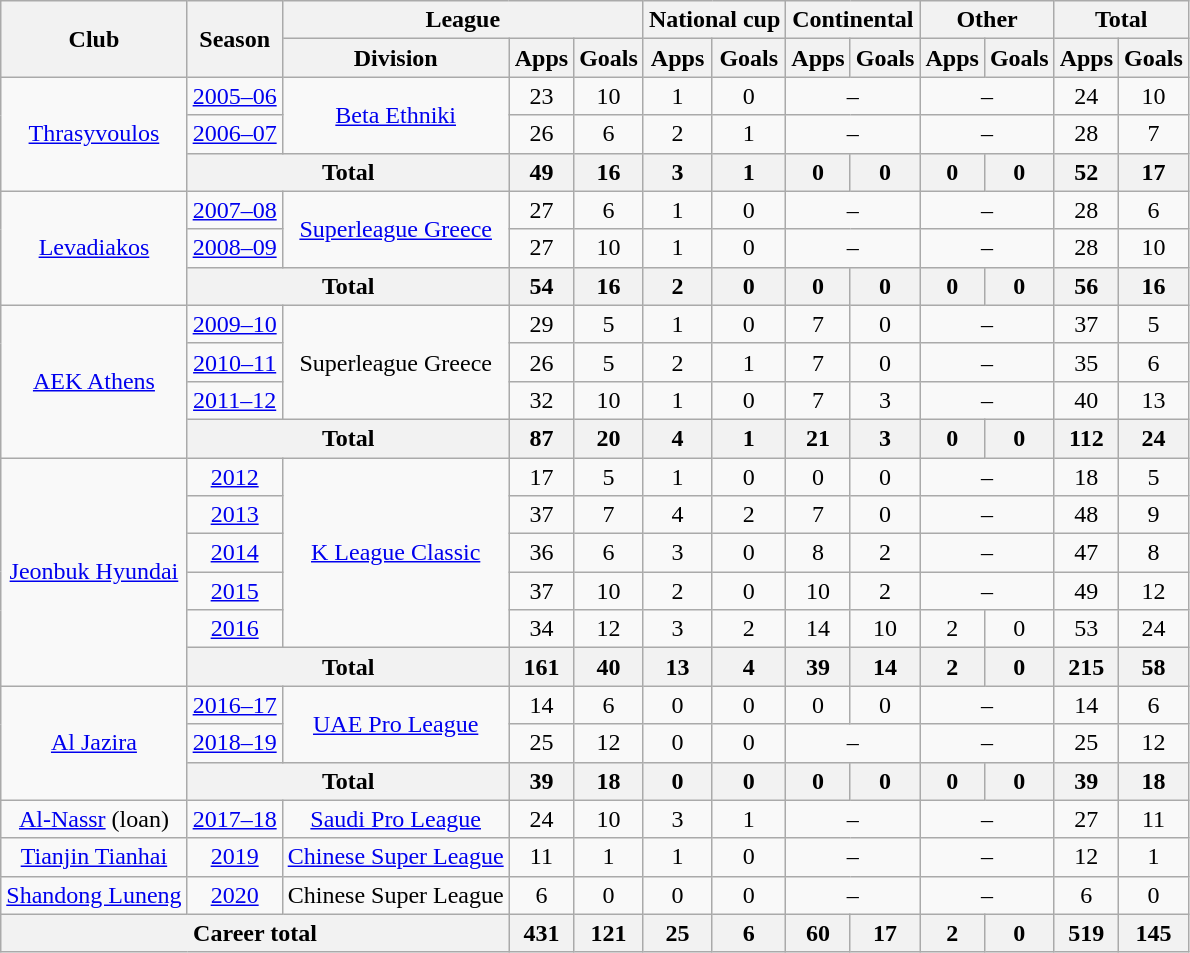<table class="wikitable" style="text-align: center">
<tr>
<th rowspan="2">Club</th>
<th rowspan="2">Season</th>
<th colspan="3">League</th>
<th colspan="2">National cup</th>
<th colspan="2">Continental</th>
<th colspan="2">Other</th>
<th colspan="2">Total</th>
</tr>
<tr>
<th>Division</th>
<th>Apps</th>
<th>Goals</th>
<th>Apps</th>
<th>Goals</th>
<th>Apps</th>
<th>Goals</th>
<th>Apps</th>
<th>Goals</th>
<th>Apps</th>
<th>Goals</th>
</tr>
<tr>
<td rowspan="3"><a href='#'>Thrasyvoulos</a></td>
<td><a href='#'>2005–06</a></td>
<td rowspan="2"><a href='#'>Beta Ethniki</a></td>
<td>23</td>
<td>10</td>
<td>1</td>
<td>0</td>
<td colspan="2">–</td>
<td colspan="2">–</td>
<td>24</td>
<td>10</td>
</tr>
<tr>
<td><a href='#'>2006–07</a></td>
<td>26</td>
<td>6</td>
<td>2</td>
<td>1</td>
<td colspan="2">–</td>
<td colspan="2">–</td>
<td>28</td>
<td>7</td>
</tr>
<tr>
<th colspan="2">Total</th>
<th>49</th>
<th>16</th>
<th>3</th>
<th>1</th>
<th>0</th>
<th>0</th>
<th>0</th>
<th>0</th>
<th>52</th>
<th>17</th>
</tr>
<tr>
<td rowspan="3"><a href='#'>Levadiakos</a></td>
<td><a href='#'>2007–08</a></td>
<td rowspan="2"><a href='#'>Superleague Greece</a></td>
<td>27</td>
<td>6</td>
<td>1</td>
<td>0</td>
<td colspan="2">–</td>
<td colspan="2">–</td>
<td>28</td>
<td>6</td>
</tr>
<tr>
<td><a href='#'>2008–09</a></td>
<td>27</td>
<td>10</td>
<td>1</td>
<td>0</td>
<td colspan="2">–</td>
<td colspan="2">–</td>
<td>28</td>
<td>10</td>
</tr>
<tr>
<th colspan="2">Total</th>
<th>54</th>
<th>16</th>
<th>2</th>
<th>0</th>
<th>0</th>
<th>0</th>
<th>0</th>
<th>0</th>
<th>56</th>
<th>16</th>
</tr>
<tr>
<td rowspan="4"><a href='#'>AEK Athens</a></td>
<td><a href='#'>2009–10</a></td>
<td rowspan="3">Superleague Greece</td>
<td>29</td>
<td>5</td>
<td>1</td>
<td>0</td>
<td>7</td>
<td>0</td>
<td colspan="2">–</td>
<td>37</td>
<td>5</td>
</tr>
<tr>
<td><a href='#'>2010–11</a></td>
<td>26</td>
<td>5</td>
<td>2</td>
<td>1</td>
<td>7</td>
<td>0</td>
<td colspan="2">–</td>
<td>35</td>
<td>6</td>
</tr>
<tr>
<td><a href='#'>2011–12</a></td>
<td>32</td>
<td>10</td>
<td>1</td>
<td>0</td>
<td>7</td>
<td>3</td>
<td colspan="2">–</td>
<td>40</td>
<td>13</td>
</tr>
<tr>
<th colspan="2">Total</th>
<th>87</th>
<th>20</th>
<th>4</th>
<th>1</th>
<th>21</th>
<th>3</th>
<th>0</th>
<th>0</th>
<th>112</th>
<th>24</th>
</tr>
<tr>
<td rowspan="6"><a href='#'>Jeonbuk Hyundai</a></td>
<td><a href='#'>2012</a></td>
<td rowspan="5"><a href='#'>K League Classic</a></td>
<td>17</td>
<td>5</td>
<td>1</td>
<td>0</td>
<td>0</td>
<td>0</td>
<td colspan="2">–</td>
<td>18</td>
<td>5</td>
</tr>
<tr>
<td><a href='#'>2013</a></td>
<td>37</td>
<td>7</td>
<td>4</td>
<td>2</td>
<td>7</td>
<td>0</td>
<td colspan="2">–</td>
<td>48</td>
<td>9</td>
</tr>
<tr>
<td><a href='#'>2014</a></td>
<td>36</td>
<td>6</td>
<td>3</td>
<td>0</td>
<td>8</td>
<td>2</td>
<td colspan="2">–</td>
<td>47</td>
<td>8</td>
</tr>
<tr>
<td><a href='#'>2015</a></td>
<td>37</td>
<td>10</td>
<td>2</td>
<td>0</td>
<td>10</td>
<td>2</td>
<td colspan="2">–</td>
<td>49</td>
<td>12</td>
</tr>
<tr>
<td><a href='#'>2016</a></td>
<td>34</td>
<td>12</td>
<td>3</td>
<td>2</td>
<td>14</td>
<td>10</td>
<td>2</td>
<td>0</td>
<td>53</td>
<td>24</td>
</tr>
<tr>
<th colspan="2">Total</th>
<th>161</th>
<th>40</th>
<th>13</th>
<th>4</th>
<th>39</th>
<th>14</th>
<th>2</th>
<th>0</th>
<th>215</th>
<th>58</th>
</tr>
<tr>
<td rowspan="3"><a href='#'>Al Jazira</a></td>
<td><a href='#'>2016–17</a></td>
<td rowspan="2"><a href='#'>UAE Pro League</a></td>
<td>14</td>
<td>6</td>
<td>0</td>
<td>0</td>
<td>0</td>
<td>0</td>
<td colspan="2">–</td>
<td>14</td>
<td>6</td>
</tr>
<tr>
<td><a href='#'>2018–19</a></td>
<td>25</td>
<td>12</td>
<td>0</td>
<td>0</td>
<td colspan="2">–</td>
<td colspan="2">–</td>
<td>25</td>
<td>12</td>
</tr>
<tr>
<th colspan="2">Total</th>
<th>39</th>
<th>18</th>
<th>0</th>
<th>0</th>
<th>0</th>
<th>0</th>
<th>0</th>
<th>0</th>
<th>39</th>
<th>18</th>
</tr>
<tr>
<td><a href='#'>Al-Nassr</a> (loan)</td>
<td><a href='#'>2017–18</a></td>
<td><a href='#'>Saudi Pro League</a></td>
<td>24</td>
<td>10</td>
<td>3</td>
<td>1</td>
<td colspan="2">–</td>
<td colspan="2">–</td>
<td>27</td>
<td>11</td>
</tr>
<tr>
<td><a href='#'>Tianjin Tianhai</a></td>
<td><a href='#'>2019</a></td>
<td><a href='#'>Chinese Super League</a></td>
<td>11</td>
<td>1</td>
<td>1</td>
<td>0</td>
<td colspan="2">–</td>
<td colspan="2">–</td>
<td>12</td>
<td>1</td>
</tr>
<tr>
<td><a href='#'>Shandong Luneng</a></td>
<td><a href='#'>2020</a></td>
<td>Chinese Super League</td>
<td>6</td>
<td>0</td>
<td>0</td>
<td>0</td>
<td colspan="2">–</td>
<td colspan="2">–</td>
<td>6</td>
<td>0</td>
</tr>
<tr>
<th colspan="3">Career total</th>
<th>431</th>
<th>121</th>
<th>25</th>
<th>6</th>
<th>60</th>
<th>17</th>
<th>2</th>
<th>0</th>
<th>519</th>
<th>145</th>
</tr>
</table>
